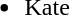<table width="90%">
<tr>
<td><br><ul><li>Kate</li></ul></td>
</tr>
</table>
